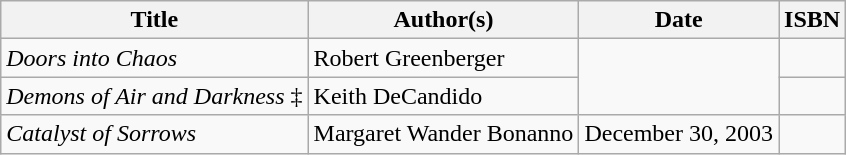<table class="wikitable">
<tr>
<th>Title</th>
<th>Author(s)</th>
<th>Date</th>
<th>ISBN</th>
</tr>
<tr>
<td><em>Doors into Chaos</em></td>
<td>Robert Greenberger</td>
<td rowspan="2"></td>
<td></td>
</tr>
<tr>
<td><em>Demons of Air and Darkness</em> ‡</td>
<td>Keith DeCandido</td>
<td></td>
</tr>
<tr>
<td><em>Catalyst of Sorrows</em></td>
<td>Margaret Wander Bonanno</td>
<td>December 30, 2003</td>
<td></td>
</tr>
</table>
